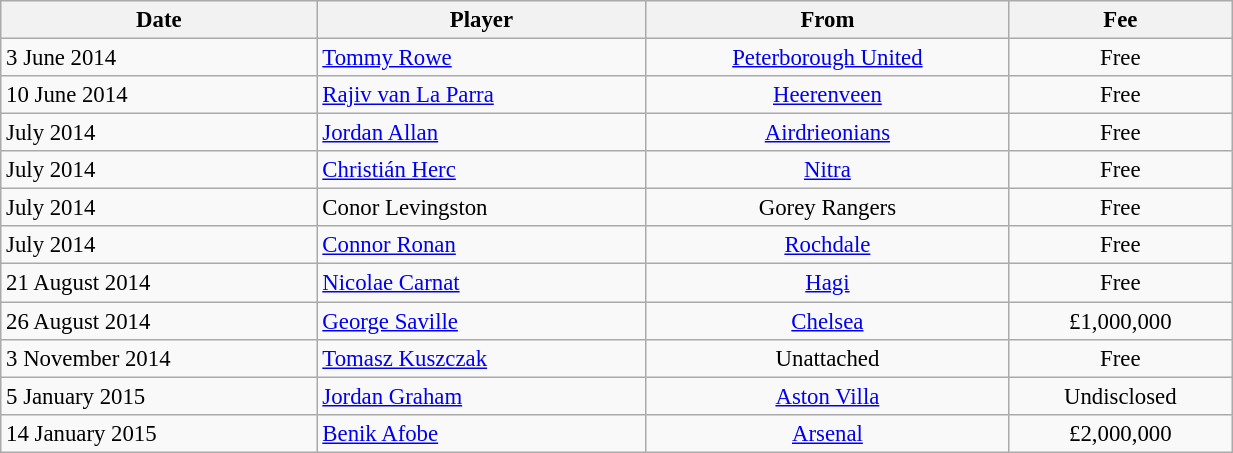<table class="wikitable" style="text-align:center; font-size:95%;width:65%; text-align:left">
<tr>
<th>Date</th>
<th>Player</th>
<th>From</th>
<th>Fee</th>
</tr>
<tr --->
<td>3 June 2014</td>
<td> <a href='#'>Tommy Rowe</a></td>
<td style="text-align:center;"><a href='#'>Peterborough United</a></td>
<td style="text-align:center;">Free</td>
</tr>
<tr --->
<td>10 June 2014</td>
<td> <a href='#'>Rajiv van La Parra</a></td>
<td style="text-align:center;"> <a href='#'>Heerenveen</a></td>
<td style="text-align:center;">Free</td>
</tr>
<tr --->
<td>July 2014</td>
<td> <a href='#'>Jordan Allan</a></td>
<td style="text-align:center;"> <a href='#'>Airdrieonians</a></td>
<td style="text-align:center;">Free</td>
</tr>
<tr --->
<td>July 2014</td>
<td> <a href='#'>Christián Herc</a></td>
<td style="text-align:center;"> <a href='#'>Nitra</a></td>
<td style="text-align:center;">Free</td>
</tr>
<tr --->
<td>July 2014</td>
<td> Conor Levingston</td>
<td style="text-align:center;"> Gorey Rangers</td>
<td style="text-align:center;">Free</td>
</tr>
<tr --->
<td>July 2014</td>
<td> <a href='#'>Connor Ronan</a></td>
<td style="text-align:center;"><a href='#'>Rochdale</a></td>
<td style="text-align:center;">Free</td>
</tr>
<tr --->
<td>21 August 2014</td>
<td> <a href='#'>Nicolae Carnat</a></td>
<td style="text-align:center;"> <a href='#'>Hagi</a></td>
<td style="text-align:center;">Free</td>
</tr>
<tr --->
<td>26 August 2014</td>
<td> <a href='#'>George Saville</a></td>
<td style="text-align:center;"><a href='#'>Chelsea</a></td>
<td style="text-align:center;">£1,000,000</td>
</tr>
<tr --->
<td>3 November 2014</td>
<td> <a href='#'>Tomasz Kuszczak</a></td>
<td style="text-align:center;">Unattached</td>
<td style="text-align:center;">Free</td>
</tr>
<tr --->
<td>5 January 2015</td>
<td> <a href='#'>Jordan Graham</a></td>
<td style="text-align:center;"><a href='#'>Aston Villa</a></td>
<td style="text-align:center;">Undisclosed</td>
</tr>
<tr --->
<td>14 January 2015</td>
<td> <a href='#'>Benik Afobe</a></td>
<td style="text-align:center;"><a href='#'>Arsenal</a></td>
<td style="text-align:center;">£2,000,000</td>
</tr>
</table>
